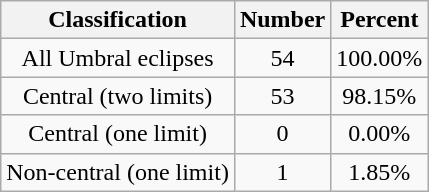<table class="wikitable sortable">
<tr align=center>
<th>Classification</th>
<th>Number</th>
<th>Percent</th>
</tr>
<tr align=center>
<td>All Umbral eclipses</td>
<td>54</td>
<td>100.00%</td>
</tr>
<tr align=center>
<td>Central (two limits)</td>
<td>53</td>
<td>98.15%</td>
</tr>
<tr align=center>
<td>Central (one limit)</td>
<td>0</td>
<td>0.00%</td>
</tr>
<tr align=center>
<td>Non-central (one limit)</td>
<td>1</td>
<td>1.85%</td>
</tr>
</table>
